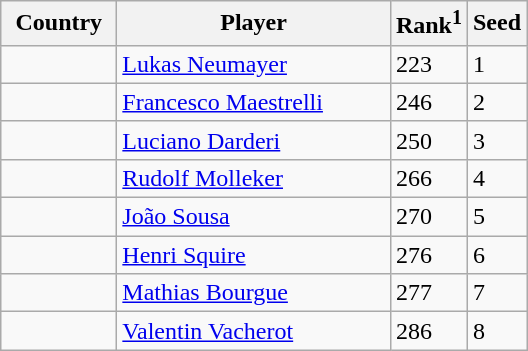<table class="sortable wikitable">
<tr>
<th width="70">Country</th>
<th width="175">Player</th>
<th>Rank<sup>1</sup></th>
<th>Seed</th>
</tr>
<tr>
<td></td>
<td><a href='#'>Lukas Neumayer</a></td>
<td>223</td>
<td>1</td>
</tr>
<tr>
<td></td>
<td><a href='#'>Francesco Maestrelli</a></td>
<td>246</td>
<td>2</td>
</tr>
<tr>
<td></td>
<td><a href='#'>Luciano Darderi</a></td>
<td>250</td>
<td>3</td>
</tr>
<tr>
<td></td>
<td><a href='#'>Rudolf Molleker</a></td>
<td>266</td>
<td>4</td>
</tr>
<tr>
<td></td>
<td><a href='#'>João Sousa</a></td>
<td>270</td>
<td>5</td>
</tr>
<tr>
<td></td>
<td><a href='#'>Henri Squire</a></td>
<td>276</td>
<td>6</td>
</tr>
<tr>
<td></td>
<td><a href='#'>Mathias Bourgue</a></td>
<td>277</td>
<td>7</td>
</tr>
<tr>
<td></td>
<td><a href='#'>Valentin Vacherot</a></td>
<td>286</td>
<td>8</td>
</tr>
</table>
